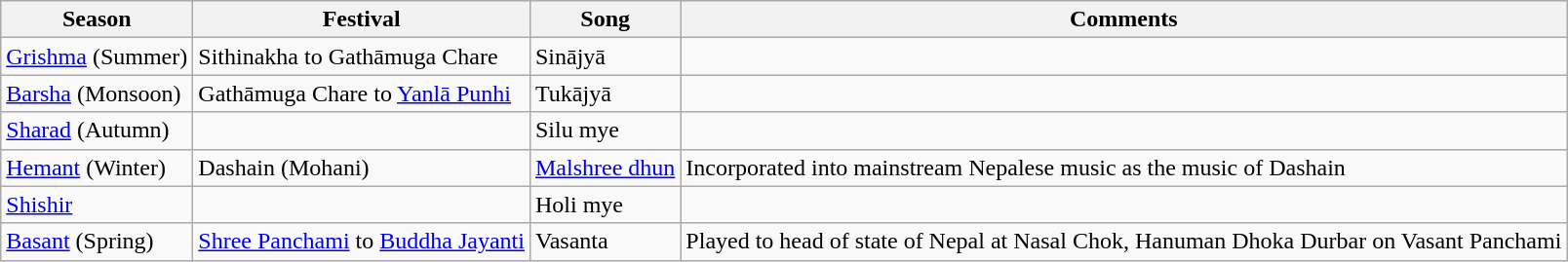<table class="wikitable" align=center>
<tr>
<th>Season</th>
<th>Festival</th>
<th>Song</th>
<th>Comments</th>
</tr>
<tr>
<td><a href='#'>Grishma</a> (Summer)</td>
<td>Sithinakha to Gathāmuga Chare</td>
<td>Sinājyā</td>
<td></td>
</tr>
<tr>
<td><a href='#'>Barsha</a> (Monsoon)</td>
<td>Gathāmuga Chare to <a href='#'>Yanlā Punhi</a></td>
<td>Tukājyā</td>
<td></td>
</tr>
<tr>
<td><a href='#'>Sharad</a> (Autumn)</td>
<td></td>
<td>Silu mye</td>
<td></td>
</tr>
<tr>
<td><a href='#'>Hemant</a> (Winter)</td>
<td>Dashain (Mohani)</td>
<td><a href='#'>Malshree dhun</a></td>
<td>Incorporated into mainstream Nepalese music as the music of Dashain</td>
</tr>
<tr>
<td><a href='#'>Shishir</a></td>
<td></td>
<td>Holi mye</td>
<td></td>
</tr>
<tr>
<td><a href='#'>Basant</a> (Spring)</td>
<td><a href='#'>Shree Panchami</a> to <a href='#'>Buddha Jayanti</a></td>
<td>Vasanta</td>
<td>Played to head of state of Nepal at Nasal Chok, Hanuman Dhoka Durbar on Vasant Panchami</td>
</tr>
</table>
